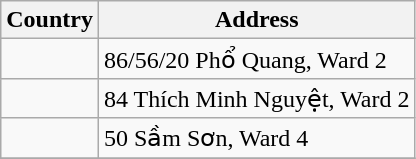<table class="wikitable sortable">
<tr>
<th>Country</th>
<th>Address</th>
</tr>
<tr>
<td></td>
<td>86/56/20 Phổ Quang, Ward 2</td>
</tr>
<tr>
<td></td>
<td>84 Thích Minh Nguyệt, Ward 2</td>
</tr>
<tr>
<td></td>
<td>50 Sầm Sơn, Ward 4</td>
</tr>
<tr>
</tr>
</table>
